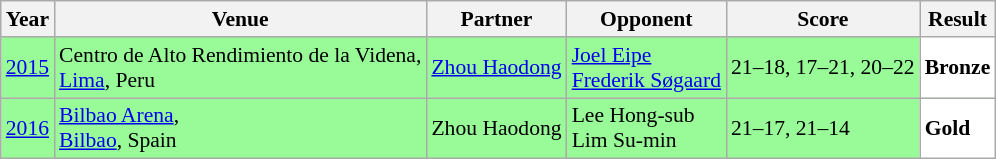<table class="sortable wikitable" style="font-size: 90%;">
<tr>
<th>Year</th>
<th>Venue</th>
<th>Partner</th>
<th>Opponent</th>
<th>Score</th>
<th>Result</th>
</tr>
<tr style="background:#98FB98">
<td align="center"><a href='#'>2015</a></td>
<td align="left">Centro de Alto Rendimiento de la Videna,<br><a href='#'>Lima</a>, Peru</td>
<td align="left"> <a href='#'>Zhou Haodong</a></td>
<td align="left"> <a href='#'>Joel Eipe</a><br> <a href='#'>Frederik Søgaard</a></td>
<td align="left">21–18, 17–21, 20–22</td>
<td style="text-align:left; background:white"> <strong>Bronze</strong></td>
</tr>
<tr style="background:#98FB98">
<td align="center"><a href='#'>2016</a></td>
<td align="left"><a href='#'>Bilbao Arena</a>,<br><a href='#'>Bilbao</a>, Spain</td>
<td align="left"> Zhou Haodong</td>
<td align="left"> Lee Hong-sub<br> Lim Su-min</td>
<td align="left">21–17, 21–14</td>
<td style="text-align:left; background:white"> <strong>Gold</strong></td>
</tr>
</table>
